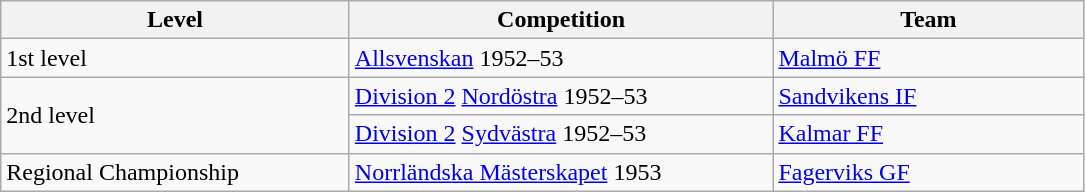<table class="wikitable" style="text-align: left;">
<tr>
<th style="width: 225px;">Level</th>
<th style="width: 275px;">Competition</th>
<th style="width: 200px;">Team</th>
</tr>
<tr>
<td>1st level</td>
<td><a href='#'>Allsvenskan</a> 1952–53</td>
<td><a href='#'>Malmö FF</a></td>
</tr>
<tr>
<td rowspan=2>2nd level</td>
<td><a href='#'>Division 2</a> <a href='#'>Nordöstra</a> 1952–53</td>
<td><a href='#'>Sandvikens IF</a></td>
</tr>
<tr>
<td><a href='#'>Division 2</a> <a href='#'>Sydvästra</a> 1952–53</td>
<td><a href='#'>Kalmar FF</a></td>
</tr>
<tr>
<td>Regional Championship</td>
<td><a href='#'>Norrländska Mästerskapet</a> 1953</td>
<td><a href='#'>Fagerviks GF</a></td>
</tr>
</table>
